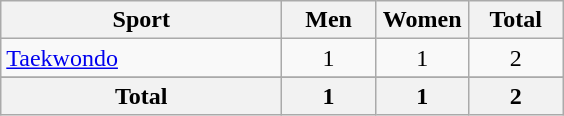<table class="wikitable sortable" style="text-align:center;">
<tr>
<th width=180>Sport</th>
<th width=55>Men</th>
<th width=55>Women</th>
<th width=55>Total</th>
</tr>
<tr>
<td align=left><a href='#'>Taekwondo</a></td>
<td>1</td>
<td>1</td>
<td>2</td>
</tr>
<tr>
</tr>
<tr class="sortbottom">
<th>Total</th>
<th>1</th>
<th>1</th>
<th>2</th>
</tr>
</table>
